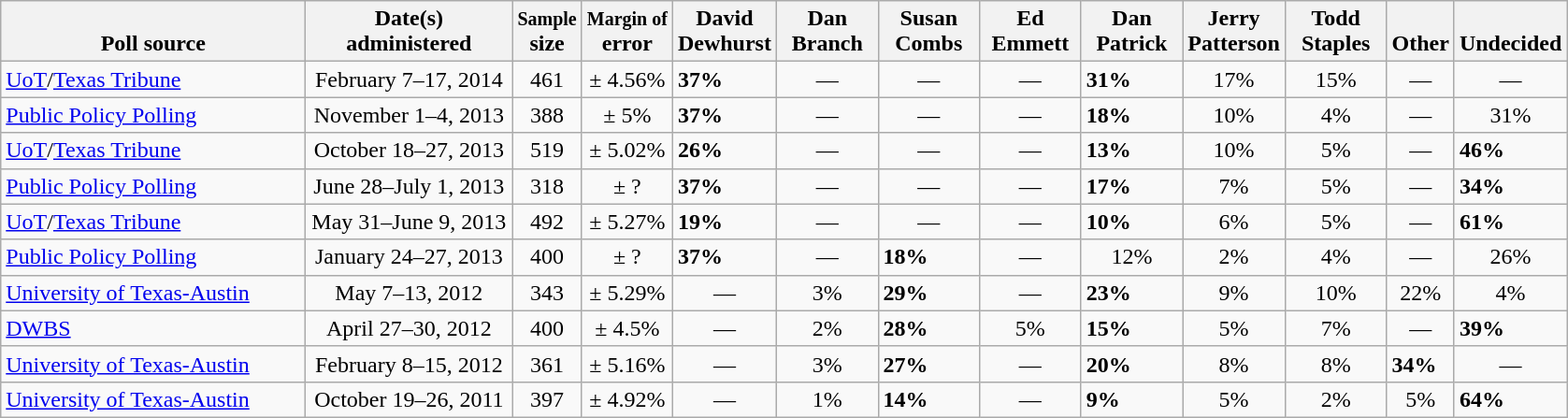<table class="wikitable">
<tr valign= bottom>
<th style="width:210px;">Poll source</th>
<th style="width:140px;">Date(s)<br>administered</th>
<th class=small><small>Sample</small><br>size</th>
<th class=small><small>Margin of</small><br>error</th>
<th style="width:65px;">David<br>Dewhurst</th>
<th style="width:65px;">Dan<br>Branch</th>
<th style="width:65px;">Susan<br>Combs</th>
<th style="width:65px;">Ed<br>Emmett</th>
<th style="width:65px;">Dan<br>Patrick</th>
<th style="width:65px;">Jerry<br>Patterson</th>
<th style="width:65px;">Todd<br>Staples</th>
<th style="width:40px;">Other</th>
<th style="width:40px;">Undecided</th>
</tr>
<tr>
<td><a href='#'>UoT</a>/<a href='#'>Texas Tribune</a></td>
<td align=center>February 7–17, 2014</td>
<td align=center>461</td>
<td align=center>± 4.56%</td>
<td><strong>37%</strong></td>
<td align=center>—</td>
<td align=center>—</td>
<td align=center>—</td>
<td><strong>31%</strong></td>
<td align=center>17%</td>
<td align=center>15%</td>
<td align=center>—</td>
<td align=center>—</td>
</tr>
<tr>
<td><a href='#'>Public Policy Polling</a></td>
<td align=center>November 1–4, 2013</td>
<td align=center>388</td>
<td align=center>± 5%</td>
<td><strong>37%</strong></td>
<td align=center>—</td>
<td align=center>—</td>
<td align=center>—</td>
<td><strong>18%</strong></td>
<td align=center>10%</td>
<td align=center>4%</td>
<td align=center>—</td>
<td align=center>31%</td>
</tr>
<tr>
<td><a href='#'>UoT</a>/<a href='#'>Texas Tribune</a></td>
<td align=center>October 18–27, 2013</td>
<td align=center>519</td>
<td align=center>± 5.02%</td>
<td><strong>26%</strong></td>
<td align=center>—</td>
<td align=center>—</td>
<td align=center>—</td>
<td><strong>13%</strong></td>
<td align=center>10%</td>
<td align=center>5%</td>
<td align=center>—</td>
<td><strong>46%</strong></td>
</tr>
<tr>
<td><a href='#'>Public Policy Polling</a></td>
<td align=center>June 28–July 1, 2013</td>
<td align=center>318</td>
<td align=center>± ?</td>
<td><strong>37%</strong></td>
<td align=center>—</td>
<td align=center>—</td>
<td align=center>—</td>
<td><strong>17%</strong></td>
<td align=center>7%</td>
<td align=center>5%</td>
<td align=center>—</td>
<td><strong>34%</strong></td>
</tr>
<tr>
<td><a href='#'>UoT</a>/<a href='#'>Texas Tribune</a></td>
<td align=center>May 31–June 9, 2013</td>
<td align=center>492</td>
<td align=center>± 5.27%</td>
<td><strong>19%</strong></td>
<td align=center>—</td>
<td align=center>—</td>
<td align=center>—</td>
<td><strong>10%</strong></td>
<td align=center>6%</td>
<td align=center>5%</td>
<td align=center>—</td>
<td><strong>61%</strong></td>
</tr>
<tr>
<td><a href='#'>Public Policy Polling</a></td>
<td align=center>January 24–27, 2013</td>
<td align=center>400</td>
<td align=center>± ?</td>
<td><strong>37%</strong></td>
<td align=center>—</td>
<td><strong>18%</strong></td>
<td align=center>—</td>
<td align=center>12%</td>
<td align=center>2%</td>
<td align=center>4%</td>
<td align=center>—</td>
<td align=center>26%</td>
</tr>
<tr>
<td><a href='#'>University of Texas-Austin</a></td>
<td align=center>May 7–13, 2012</td>
<td align=center>343</td>
<td align=center>± 5.29%</td>
<td align=center>—</td>
<td align=center>3%</td>
<td><strong>29%</strong></td>
<td align=center>—</td>
<td><strong>23%</strong></td>
<td align=center>9%</td>
<td align=center>10%</td>
<td align=center>22%</td>
<td align=center>4%</td>
</tr>
<tr>
<td><a href='#'>DWBS</a></td>
<td align=center>April 27–30, 2012</td>
<td align=center>400</td>
<td align=center>± 4.5%</td>
<td align=center>—</td>
<td align=center>2%</td>
<td><strong>28%</strong></td>
<td align=center>5%</td>
<td><strong>15%</strong></td>
<td align=center>5%</td>
<td align=center>7%</td>
<td align=center>—</td>
<td><strong>39%</strong></td>
</tr>
<tr>
<td><a href='#'>University of Texas-Austin</a></td>
<td align=center>February 8–15, 2012</td>
<td align=center>361</td>
<td align=center>± 5.16%</td>
<td align=center>—</td>
<td align=center>3%</td>
<td><strong>27%</strong></td>
<td align=center>—</td>
<td><strong>20%</strong></td>
<td align=center>8%</td>
<td align=center>8%</td>
<td><strong>34%</strong></td>
<td align=center>—</td>
</tr>
<tr>
<td><a href='#'>University of Texas-Austin</a></td>
<td align=center>October 19–26, 2011</td>
<td align=center>397</td>
<td align=center>± 4.92%</td>
<td align=center>—</td>
<td align=center>1%</td>
<td><strong>14%</strong></td>
<td align=center>—</td>
<td><strong>9%</strong></td>
<td align=center>5%</td>
<td align=center>2%</td>
<td align=center>5%</td>
<td><strong>64%</strong></td>
</tr>
</table>
